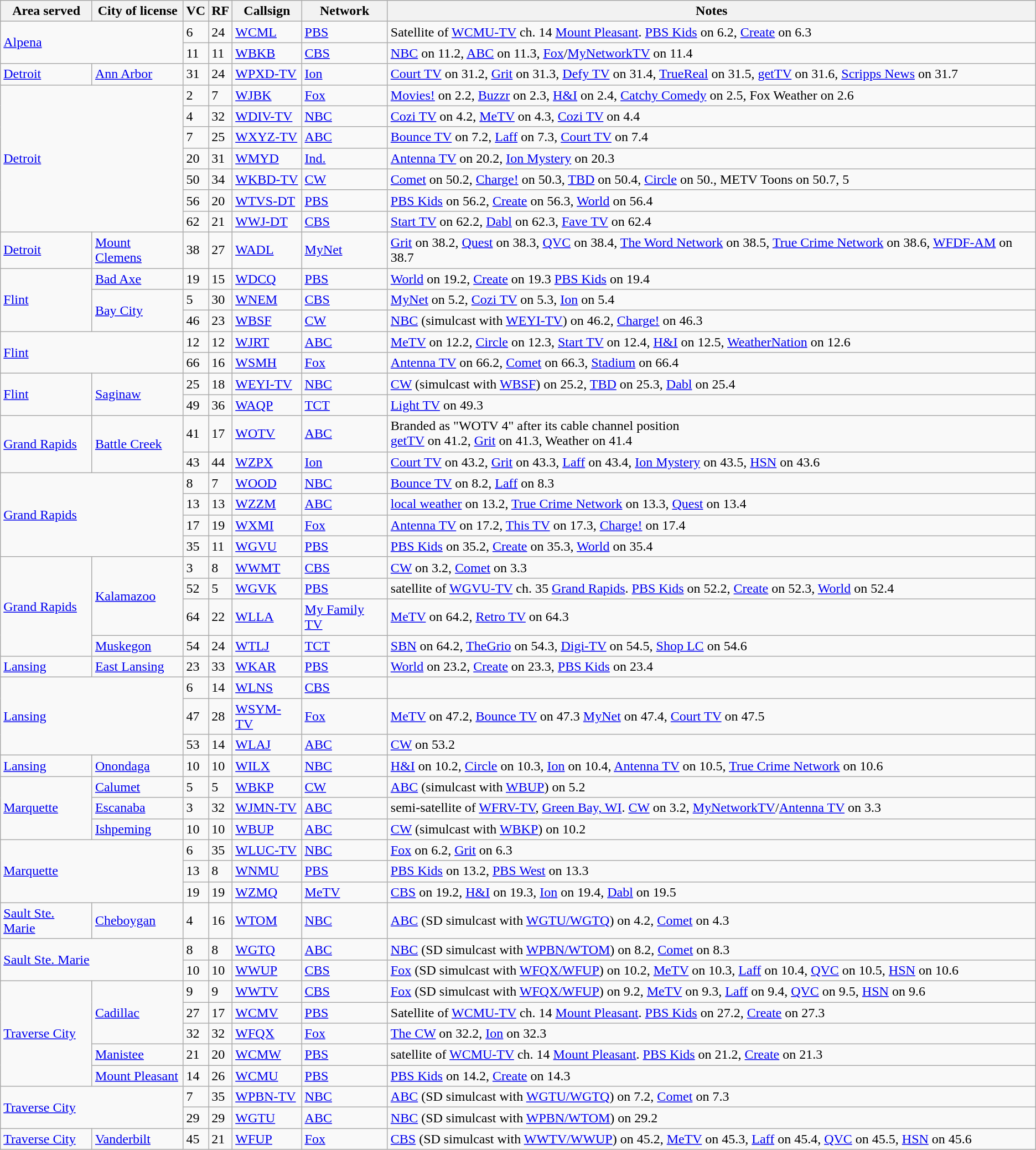<table class="sortable wikitable">
<tr>
<th>Area served</th>
<th>City of license</th>
<th>VC</th>
<th>RF</th>
<th>Callsign</th>
<th>Network</th>
<th class="unsortable">Notes</th>
</tr>
<tr>
<td colspan="2" rowspan="2"><a href='#'>Alpena</a></td>
<td>6</td>
<td>24</td>
<td><a href='#'>WCML</a></td>
<td><a href='#'>PBS</a></td>
<td>Satellite of <a href='#'>WCMU-TV</a> ch. 14 <a href='#'>Mount Pleasant</a>. <a href='#'>PBS Kids</a> on 6.2, <a href='#'>Create</a> on 6.3</td>
</tr>
<tr>
<td>11</td>
<td>11</td>
<td><a href='#'>WBKB</a></td>
<td><a href='#'>CBS</a></td>
<td><a href='#'>NBC</a> on 11.2, <a href='#'>ABC</a> on 11.3, <a href='#'>Fox</a>/<a href='#'>MyNetworkTV</a> on 11.4</td>
</tr>
<tr>
<td><a href='#'>Detroit</a></td>
<td><a href='#'>Ann Arbor</a></td>
<td>31</td>
<td>24</td>
<td><a href='#'>WPXD-TV</a></td>
<td><a href='#'>Ion</a></td>
<td><a href='#'>Court TV</a> on 31.2, <a href='#'>Grit</a> on 31.3, <a href='#'>Defy TV</a> on 31.4, <a href='#'>TrueReal</a> on 31.5, <a href='#'>getTV</a> on 31.6, <a href='#'>Scripps News</a> on 31.7</td>
</tr>
<tr>
<td colspan="2" rowspan="7"><a href='#'>Detroit</a></td>
<td>2</td>
<td>7</td>
<td><a href='#'>WJBK</a></td>
<td><a href='#'>Fox</a></td>
<td><a href='#'>Movies!</a> on 2.2, <a href='#'>Buzzr</a> on 2.3, <a href='#'>H&I</a> on 2.4, <a href='#'>Catchy Comedy</a> on 2.5, Fox Weather on 2.6</td>
</tr>
<tr>
<td>4</td>
<td>32</td>
<td><a href='#'>WDIV-TV</a></td>
<td><a href='#'>NBC</a></td>
<td><a href='#'>Cozi TV</a> on 4.2, <a href='#'>MeTV</a> on 4.3, <a href='#'>Cozi TV</a> on 4.4</td>
</tr>
<tr>
<td>7</td>
<td>25</td>
<td><a href='#'>WXYZ-TV</a></td>
<td><a href='#'>ABC</a></td>
<td><a href='#'>Bounce TV</a> on 7.2, <a href='#'>Laff</a> on 7.3, <a href='#'>Court TV</a> on 7.4</td>
</tr>
<tr>
<td>20</td>
<td>31</td>
<td><a href='#'>WMYD</a></td>
<td><a href='#'>Ind.</a></td>
<td><a href='#'>Antenna TV</a> on 20.2, <a href='#'>Ion Mystery</a> on 20.3</td>
</tr>
<tr>
<td>50</td>
<td>34</td>
<td><a href='#'>WKBD-TV</a></td>
<td><a href='#'>CW</a></td>
<td><a href='#'>Comet</a> on 50.2, <a href='#'>Charge!</a> on 50.3, <a href='#'>TBD</a> on 50.4, <a href='#'>Circle</a> on 50., METV Toons on 50.7, 5</td>
</tr>
<tr>
<td>56</td>
<td>20</td>
<td><a href='#'>WTVS-DT</a></td>
<td><a href='#'>PBS</a></td>
<td><a href='#'>PBS Kids</a> on 56.2, <a href='#'>Create</a> on 56.3, <a href='#'>World</a> on 56.4</td>
</tr>
<tr>
<td>62</td>
<td>21</td>
<td><a href='#'>WWJ-DT</a></td>
<td><a href='#'>CBS</a></td>
<td><a href='#'>Start TV</a> on 62.2, <a href='#'>Dabl</a> on 62.3, <a href='#'>Fave TV</a> on 62.4</td>
</tr>
<tr>
<td><a href='#'>Detroit</a></td>
<td><a href='#'>Mount Clemens</a></td>
<td>38</td>
<td>27</td>
<td><a href='#'>WADL</a></td>
<td><a href='#'>MyNet</a></td>
<td><a href='#'>Grit</a> on 38.2, <a href='#'>Quest</a> on 38.3, <a href='#'>QVC</a> on 38.4, <a href='#'>The Word Network</a> on 38.5, <a href='#'>True Crime Network</a> on 38.6, <a href='#'>WFDF-AM</a> on 38.7</td>
</tr>
<tr>
<td colspan="1" rowspan="3"><a href='#'>Flint</a></td>
<td><a href='#'>Bad Axe</a></td>
<td>19</td>
<td>15</td>
<td><a href='#'>WDCQ</a></td>
<td><a href='#'>PBS</a></td>
<td><a href='#'>World</a> on 19.2, <a href='#'>Create</a> on 19.3 <a href='#'>PBS Kids</a> on 19.4</td>
</tr>
<tr>
<td colspan="1" rowspan="2"><a href='#'>Bay City</a></td>
<td>5</td>
<td>30</td>
<td><a href='#'>WNEM</a></td>
<td><a href='#'>CBS</a></td>
<td><a href='#'>MyNet</a> on 5.2, <a href='#'>Cozi TV</a> on 5.3, <a href='#'>Ion</a> on 5.4</td>
</tr>
<tr>
<td>46</td>
<td>23</td>
<td><a href='#'>WBSF</a></td>
<td><a href='#'>CW</a></td>
<td><a href='#'>NBC</a> (simulcast with <a href='#'>WEYI-TV</a>) on 46.2, <a href='#'>Charge!</a> on 46.3</td>
</tr>
<tr>
<td colspan="2" rowspan="2"><a href='#'>Flint</a></td>
<td>12</td>
<td>12</td>
<td><a href='#'>WJRT</a></td>
<td><a href='#'>ABC</a></td>
<td><a href='#'>MeTV</a> on 12.2, <a href='#'>Circle</a> on 12.3, <a href='#'>Start TV</a> on 12.4, <a href='#'>H&I</a> on 12.5, <a href='#'>WeatherNation</a> on 12.6</td>
</tr>
<tr>
<td>66</td>
<td>16</td>
<td><a href='#'>WSMH</a></td>
<td><a href='#'>Fox</a></td>
<td><a href='#'>Antenna TV</a> on 66.2, <a href='#'>Comet</a> on 66.3, <a href='#'>Stadium</a> on 66.4</td>
</tr>
<tr>
<td colspan="1" rowspan="2"><a href='#'>Flint</a></td>
<td colspan="1" rowspan="2"><a href='#'>Saginaw</a></td>
<td>25</td>
<td>18</td>
<td><a href='#'>WEYI-TV</a></td>
<td><a href='#'>NBC</a></td>
<td><a href='#'>CW</a> (simulcast with <a href='#'>WBSF</a>) on 25.2, <a href='#'>TBD</a> on 25.3, <a href='#'>Dabl</a> on 25.4</td>
</tr>
<tr>
<td>49</td>
<td>36</td>
<td><a href='#'>WAQP</a></td>
<td><a href='#'>TCT</a></td>
<td><a href='#'>Light TV</a> on 49.3</td>
</tr>
<tr>
<td colspan="1" rowspan="2"><a href='#'>Grand Rapids</a></td>
<td colspan="1" rowspan="2"><a href='#'>Battle Creek</a></td>
<td>41</td>
<td>17</td>
<td><a href='#'>WOTV</a></td>
<td><a href='#'>ABC</a></td>
<td>Branded as "WOTV 4" after its cable channel position<br><a href='#'>getTV</a> on 41.2, <a href='#'>Grit</a> on 41.3, Weather on 41.4</td>
</tr>
<tr>
<td>43</td>
<td>44</td>
<td><a href='#'>WZPX</a></td>
<td><a href='#'>Ion</a></td>
<td><a href='#'>Court TV</a> on 43.2, <a href='#'>Grit</a> on 43.3, <a href='#'>Laff</a> on 43.4, <a href='#'>Ion Mystery</a> on 43.5, <a href='#'>HSN</a> on 43.6</td>
</tr>
<tr>
<td colspan="2" rowspan="4"><a href='#'>Grand Rapids</a></td>
<td>8</td>
<td>7</td>
<td><a href='#'>WOOD</a></td>
<td><a href='#'>NBC</a></td>
<td><a href='#'>Bounce TV</a> on 8.2, <a href='#'>Laff</a> on 8.3</td>
</tr>
<tr>
<td>13</td>
<td>13</td>
<td><a href='#'>WZZM</a></td>
<td><a href='#'>ABC</a></td>
<td><a href='#'>local weather</a> on 13.2, <a href='#'>True Crime Network</a> on 13.3, <a href='#'>Quest</a> on 13.4</td>
</tr>
<tr>
<td>17</td>
<td>19</td>
<td><a href='#'>WXMI</a></td>
<td><a href='#'>Fox</a></td>
<td><a href='#'>Antenna TV</a> on 17.2, <a href='#'>This TV</a> on 17.3, <a href='#'>Charge!</a> on 17.4</td>
</tr>
<tr>
<td>35</td>
<td>11</td>
<td><a href='#'>WGVU</a></td>
<td><a href='#'>PBS</a></td>
<td><a href='#'>PBS Kids</a> on 35.2, <a href='#'>Create</a> on 35.3, <a href='#'>World</a> on 35.4</td>
</tr>
<tr>
<td colspan="1" rowspan="4"><a href='#'>Grand Rapids</a></td>
<td colspan="1" rowspan="3"><a href='#'>Kalamazoo</a></td>
<td>3</td>
<td>8</td>
<td><a href='#'>WWMT</a></td>
<td><a href='#'>CBS</a></td>
<td><a href='#'>CW</a> on 3.2, <a href='#'>Comet</a> on 3.3</td>
</tr>
<tr>
<td>52</td>
<td>5</td>
<td><a href='#'>WGVK</a></td>
<td><a href='#'>PBS</a></td>
<td>satellite of <a href='#'>WGVU-TV</a> ch. 35 <a href='#'>Grand Rapids</a>. <a href='#'>PBS Kids</a> on 52.2, <a href='#'>Create</a> on 52.3, <a href='#'>World</a> on 52.4</td>
</tr>
<tr>
<td>64</td>
<td>22</td>
<td><a href='#'>WLLA</a></td>
<td><a href='#'>My Family TV</a></td>
<td><a href='#'>MeTV</a> on 64.2, <a href='#'>Retro TV</a> on 64.3</td>
</tr>
<tr>
<td><a href='#'>Muskegon</a></td>
<td>54</td>
<td>24</td>
<td><a href='#'>WTLJ</a></td>
<td><a href='#'>TCT</a></td>
<td><a href='#'>SBN</a> on 64.2, <a href='#'>TheGrio</a> on 54.3, <a href='#'>Digi-TV</a> on 54.5, <a href='#'>Shop LC</a> on 54.6</td>
</tr>
<tr>
<td><a href='#'>Lansing</a></td>
<td><a href='#'>East Lansing</a></td>
<td>23</td>
<td>33</td>
<td><a href='#'>WKAR</a></td>
<td><a href='#'>PBS</a></td>
<td><a href='#'>World</a> on 23.2, <a href='#'>Create</a> on 23.3, <a href='#'>PBS Kids</a> on 23.4</td>
</tr>
<tr>
<td colspan="2" rowspan="3"><a href='#'>Lansing</a></td>
<td>6</td>
<td>14</td>
<td><a href='#'>WLNS</a></td>
<td><a href='#'>CBS</a></td>
<td></td>
</tr>
<tr>
<td>47</td>
<td>28</td>
<td><a href='#'>WSYM-TV</a></td>
<td><a href='#'>Fox</a></td>
<td><a href='#'>MeTV</a> on 47.2, <a href='#'>Bounce TV</a> on 47.3 <a href='#'>MyNet</a> on 47.4, <a href='#'>Court TV</a> on 47.5</td>
</tr>
<tr>
<td>53</td>
<td>14</td>
<td><a href='#'>WLAJ</a></td>
<td><a href='#'>ABC</a></td>
<td><a href='#'>CW</a> on 53.2</td>
</tr>
<tr>
<td><a href='#'>Lansing</a></td>
<td><a href='#'>Onondaga</a></td>
<td>10</td>
<td>10</td>
<td><a href='#'>WILX</a></td>
<td><a href='#'>NBC</a></td>
<td><a href='#'>H&I</a> on 10.2, <a href='#'>Circle</a> on 10.3, <a href='#'>Ion</a> on 10.4, <a href='#'>Antenna TV</a> on 10.5, <a href='#'>True Crime Network</a> on 10.6</td>
</tr>
<tr>
<td colspan="1" rowspan="3"><a href='#'>Marquette</a></td>
<td><a href='#'>Calumet</a></td>
<td>5</td>
<td>5</td>
<td><a href='#'>WBKP</a></td>
<td><a href='#'>CW</a></td>
<td><a href='#'>ABC</a> (simulcast with <a href='#'>WBUP</a>) on 5.2</td>
</tr>
<tr>
<td><a href='#'>Escanaba</a></td>
<td>3</td>
<td>32</td>
<td><a href='#'>WJMN-TV</a></td>
<td><a href='#'>ABC</a></td>
<td>semi-satellite of <a href='#'>WFRV-TV</a>, <a href='#'>Green Bay, WI</a>. <a href='#'>CW</a> on 3.2, <a href='#'>MyNetworkTV</a>/<a href='#'>Antenna TV</a> on 3.3</td>
</tr>
<tr>
<td><a href='#'>Ishpeming</a></td>
<td>10</td>
<td>10</td>
<td><a href='#'>WBUP</a></td>
<td><a href='#'>ABC</a></td>
<td><a href='#'>CW</a> (simulcast with <a href='#'>WBKP</a>) on 10.2</td>
</tr>
<tr>
<td colspan="2" rowspan="3"><a href='#'>Marquette</a></td>
<td>6</td>
<td>35</td>
<td><a href='#'>WLUC-TV</a></td>
<td><a href='#'>NBC</a></td>
<td><a href='#'>Fox</a> on 6.2, <a href='#'>Grit</a> on 6.3</td>
</tr>
<tr>
<td>13</td>
<td>8</td>
<td><a href='#'>WNMU</a></td>
<td><a href='#'>PBS</a></td>
<td><a href='#'>PBS Kids</a> on 13.2, <a href='#'>PBS West</a> on 13.3</td>
</tr>
<tr>
<td>19</td>
<td>19</td>
<td><a href='#'>WZMQ</a></td>
<td><a href='#'>MeTV</a></td>
<td><a href='#'>CBS</a> on 19.2, <a href='#'>H&I</a> on 19.3, <a href='#'>Ion</a> on 19.4, <a href='#'>Dabl</a> on 19.5</td>
</tr>
<tr>
<td><a href='#'>Sault Ste. Marie</a></td>
<td><a href='#'>Cheboygan</a></td>
<td>4</td>
<td>16</td>
<td><a href='#'>WTOM</a></td>
<td><a href='#'>NBC</a></td>
<td><a href='#'>ABC</a> (SD simulcast with <a href='#'>WGTU/WGTQ</a>) on 4.2, <a href='#'>Comet</a> on 4.3</td>
</tr>
<tr>
<td colspan="2" rowspan="2"><a href='#'>Sault Ste. Marie</a></td>
<td>8</td>
<td>8</td>
<td><a href='#'>WGTQ</a></td>
<td><a href='#'>ABC</a></td>
<td><a href='#'>NBC</a> (SD simulcast with <a href='#'>WPBN/WTOM</a>) on 8.2, <a href='#'>Comet</a> on 8.3</td>
</tr>
<tr>
<td>10</td>
<td>10</td>
<td><a href='#'>WWUP</a></td>
<td><a href='#'>CBS</a></td>
<td><a href='#'>Fox</a> (SD simulcast with <a href='#'>WFQX/WFUP</a>) on 10.2, <a href='#'>MeTV</a> on 10.3, <a href='#'>Laff</a> on 10.4, <a href='#'>QVC</a> on 10.5, <a href='#'>HSN</a> on 10.6</td>
</tr>
<tr>
<td colspan="1" rowspan="5"><a href='#'>Traverse City</a></td>
<td colspan="1" rowspan="3"><a href='#'>Cadillac</a></td>
<td>9</td>
<td>9</td>
<td><a href='#'>WWTV</a></td>
<td><a href='#'>CBS</a></td>
<td><a href='#'>Fox</a> (SD simulcast with <a href='#'>WFQX/WFUP</a>) on 9.2, <a href='#'>MeTV</a> on 9.3, <a href='#'>Laff</a> on 9.4, <a href='#'>QVC</a> on 9.5, <a href='#'>HSN</a> on 9.6</td>
</tr>
<tr>
<td>27</td>
<td>17</td>
<td><a href='#'>WCMV</a></td>
<td><a href='#'>PBS</a></td>
<td>Satellite of <a href='#'>WCMU-TV</a> ch. 14 <a href='#'>Mount Pleasant</a>. <a href='#'>PBS Kids</a> on 27.2, <a href='#'>Create</a> on 27.3</td>
</tr>
<tr>
<td>32</td>
<td>32</td>
<td><a href='#'>WFQX</a></td>
<td><a href='#'>Fox</a></td>
<td><a href='#'>The CW</a> on 32.2, <a href='#'>Ion</a> on 32.3</td>
</tr>
<tr>
<td><a href='#'>Manistee</a></td>
<td>21</td>
<td>20</td>
<td><a href='#'>WCMW</a></td>
<td><a href='#'>PBS</a></td>
<td>satellite of <a href='#'>WCMU-TV</a> ch. 14 <a href='#'>Mount Pleasant</a>. <a href='#'>PBS Kids</a> on 21.2, <a href='#'>Create</a> on 21.3</td>
</tr>
<tr>
<td><a href='#'>Mount Pleasant</a></td>
<td>14</td>
<td>26</td>
<td><a href='#'>WCMU</a></td>
<td><a href='#'>PBS</a></td>
<td><a href='#'>PBS Kids</a> on 14.2, <a href='#'>Create</a> on 14.3</td>
</tr>
<tr>
<td colspan="2" rowspan="2"><a href='#'>Traverse City</a></td>
<td>7</td>
<td>35</td>
<td><a href='#'>WPBN-TV</a></td>
<td><a href='#'>NBC</a></td>
<td><a href='#'>ABC</a> (SD simulcast with <a href='#'>WGTU/WGTQ</a>) on 7.2, <a href='#'>Comet</a> on 7.3</td>
</tr>
<tr>
<td>29</td>
<td>29</td>
<td><a href='#'>WGTU</a></td>
<td><a href='#'>ABC</a></td>
<td><a href='#'>NBC</a> (SD simulcast with <a href='#'>WPBN/WTOM</a>) on 29.2</td>
</tr>
<tr>
<td><a href='#'>Traverse City</a></td>
<td><a href='#'>Vanderbilt</a></td>
<td>45</td>
<td>21</td>
<td><a href='#'>WFUP</a></td>
<td><a href='#'>Fox</a></td>
<td><a href='#'>CBS</a> (SD simulcast with <a href='#'>WWTV/WWUP</a>) on 45.2, <a href='#'>MeTV</a> on 45.3, <a href='#'>Laff</a> on 45.4, <a href='#'>QVC</a> on 45.5, <a href='#'>HSN</a> on 45.6</td>
</tr>
</table>
